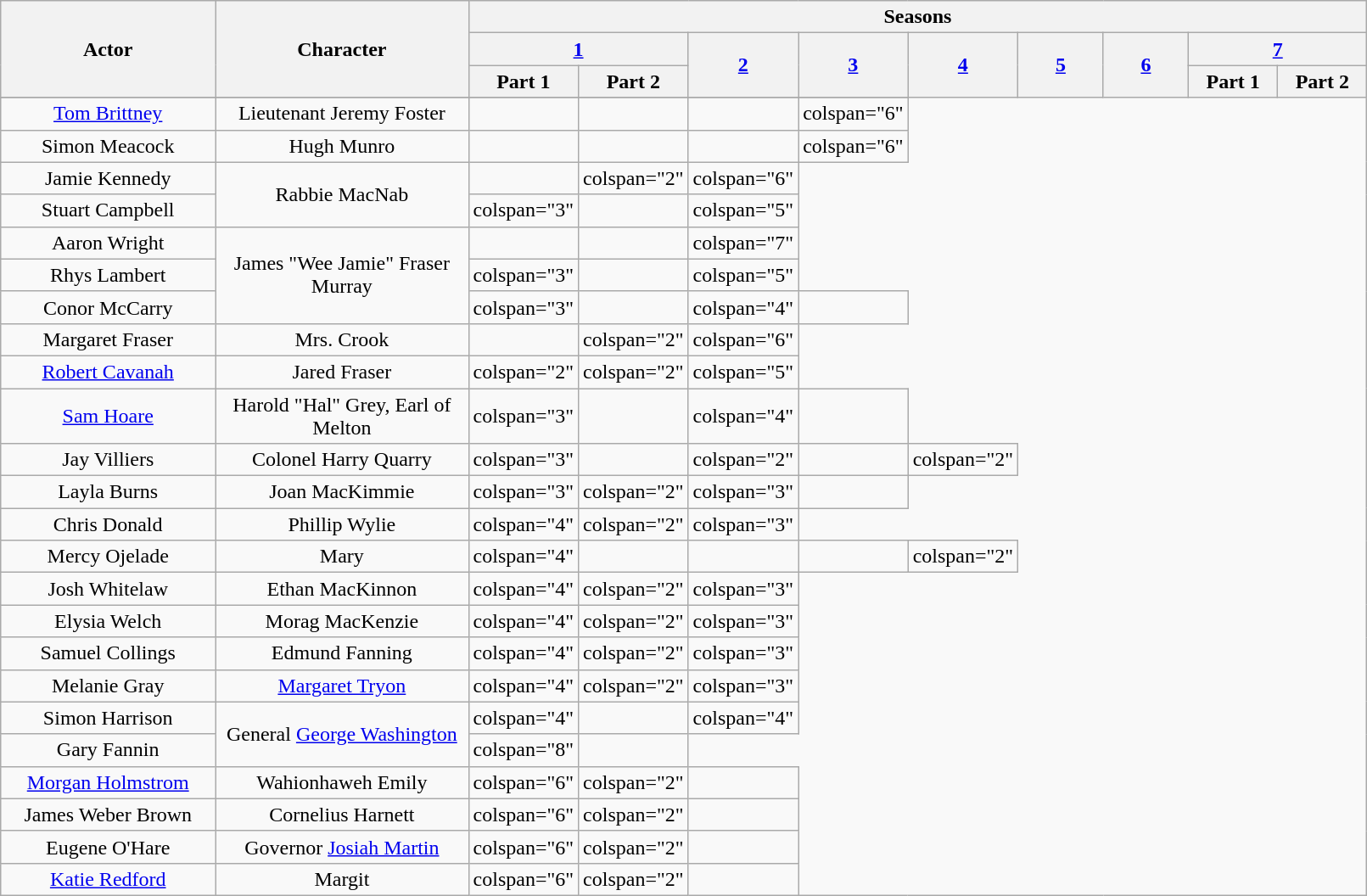<table class="wikitable" style="text-align:center; width:85%;">
<tr>
<th rowspan="3" style="width:17%;">Actor</th>
<th rowspan="3" style="width:20%;">Character</th>
<th colspan="9">Seasons</th>
</tr>
<tr>
<th colspan="2" style="width:14%;"><a href='#'>1</a></th>
<th rowspan="2" style="width:7%;"><a href='#'>2</a></th>
<th rowspan="2" style="width:7%;"><a href='#'>3</a></th>
<th rowspan="2" style="width:7%;"><a href='#'>4</a></th>
<th rowspan="2" style="width:7%;"><a href='#'>5</a></th>
<th rowspan="2" style="width:7%;"><a href='#'>6</a></th>
<th colspan="2" style="width:14%;"><a href='#'>7</a></th>
</tr>
<tr>
<th style="width:7%">Part 1</th>
<th style="width:7%">Part 2</th>
<th style="width:7%">Part 1</th>
<th style="width:7%">Part 2</th>
</tr>
<tr>
</tr>
<tr>
<td><a href='#'>Tom Brittney</a></td>
<td>Lieutenant Jeremy Foster</td>
<td></td>
<td></td>
<td></td>
<td>colspan="6" </td>
</tr>
<tr>
<td>Simon Meacock</td>
<td>Hugh Munro</td>
<td></td>
<td></td>
<td></td>
<td>colspan="6" </td>
</tr>
<tr>
<td>Jamie Kennedy</td>
<td rowspan="2">Rabbie MacNab</td>
<td></td>
<td>colspan="2" </td>
<td>colspan="6" </td>
</tr>
<tr>
<td>Stuart Campbell</td>
<td>colspan="3" </td>
<td></td>
<td>colspan="5" </td>
</tr>
<tr>
<td>Aaron Wright</td>
<td rowspan="3">James "Wee Jamie" Fraser Murray</td>
<td></td>
<td></td>
<td>colspan="7" </td>
</tr>
<tr>
<td>Rhys Lambert</td>
<td>colspan="3" </td>
<td></td>
<td>colspan="5" </td>
</tr>
<tr>
<td>Conor McCarry</td>
<td>colspan="3" </td>
<td></td>
<td>colspan="4" </td>
<td></td>
</tr>
<tr>
<td>Margaret Fraser</td>
<td>Mrs. Crook</td>
<td></td>
<td>colspan="2" </td>
<td>colspan="6" </td>
</tr>
<tr>
<td><a href='#'>Robert Cavanah</a></td>
<td>Jared Fraser</td>
<td>colspan="2" </td>
<td>colspan="2" </td>
<td>colspan="5" </td>
</tr>
<tr>
<td><a href='#'>Sam Hoare</a></td>
<td>Harold "Hal" Grey, Earl of Melton</td>
<td>colspan="3" </td>
<td></td>
<td>colspan="4" </td>
<td></td>
</tr>
<tr>
<td>Jay Villiers</td>
<td>Colonel Harry Quarry</td>
<td>colspan="3" </td>
<td></td>
<td>colspan="2" </td>
<td></td>
<td>colspan="2" </td>
</tr>
<tr>
<td>Layla Burns</td>
<td>Joan MacKimmie</td>
<td>colspan="3" </td>
<td>colspan="2" </td>
<td>colspan="3" </td>
<td></td>
</tr>
<tr>
<td>Chris Donald</td>
<td>Phillip Wylie</td>
<td>colspan="4" </td>
<td>colspan="2" </td>
<td>colspan="3" </td>
</tr>
<tr>
<td>Mercy Ojelade</td>
<td>Mary</td>
<td>colspan="4" </td>
<td></td>
<td></td>
<td></td>
<td>colspan="2" </td>
</tr>
<tr>
<td>Josh Whitelaw</td>
<td>Ethan MacKinnon</td>
<td>colspan="4" </td>
<td>colspan="2" </td>
<td>colspan="3" </td>
</tr>
<tr>
<td>Elysia Welch</td>
<td>Morag MacKenzie</td>
<td>colspan="4" </td>
<td>colspan="2" </td>
<td>colspan="3" </td>
</tr>
<tr>
<td>Samuel Collings</td>
<td>Edmund Fanning</td>
<td>colspan="4" </td>
<td>colspan="2" </td>
<td>colspan="3" </td>
</tr>
<tr>
<td>Melanie Gray</td>
<td><a href='#'>Margaret Tryon</a></td>
<td>colspan="4" </td>
<td>colspan="2" </td>
<td>colspan="3" </td>
</tr>
<tr>
<td>Simon Harrison</td>
<td rowspan="2">General <a href='#'>George Washington</a></td>
<td>colspan="4" </td>
<td></td>
<td>colspan="4" </td>
</tr>
<tr>
<td>Gary Fannin</td>
<td>colspan="8" </td>
<td></td>
</tr>
<tr>
<td><a href='#'>Morgan Holmstrom</a></td>
<td>Wahionhaweh  Emily</td>
<td>colspan="6" </td>
<td>colspan="2" </td>
<td></td>
</tr>
<tr>
<td>James Weber Brown</td>
<td>Cornelius Harnett</td>
<td>colspan="6" </td>
<td>colspan="2" </td>
<td></td>
</tr>
<tr>
<td>Eugene O'Hare</td>
<td>Governor <a href='#'>Josiah Martin</a></td>
<td>colspan="6" </td>
<td>colspan="2" </td>
<td></td>
</tr>
<tr>
<td><a href='#'>Katie Redford</a></td>
<td>Margit</td>
<td>colspan="6" </td>
<td>colspan="2" </td>
<td></td>
</tr>
</table>
